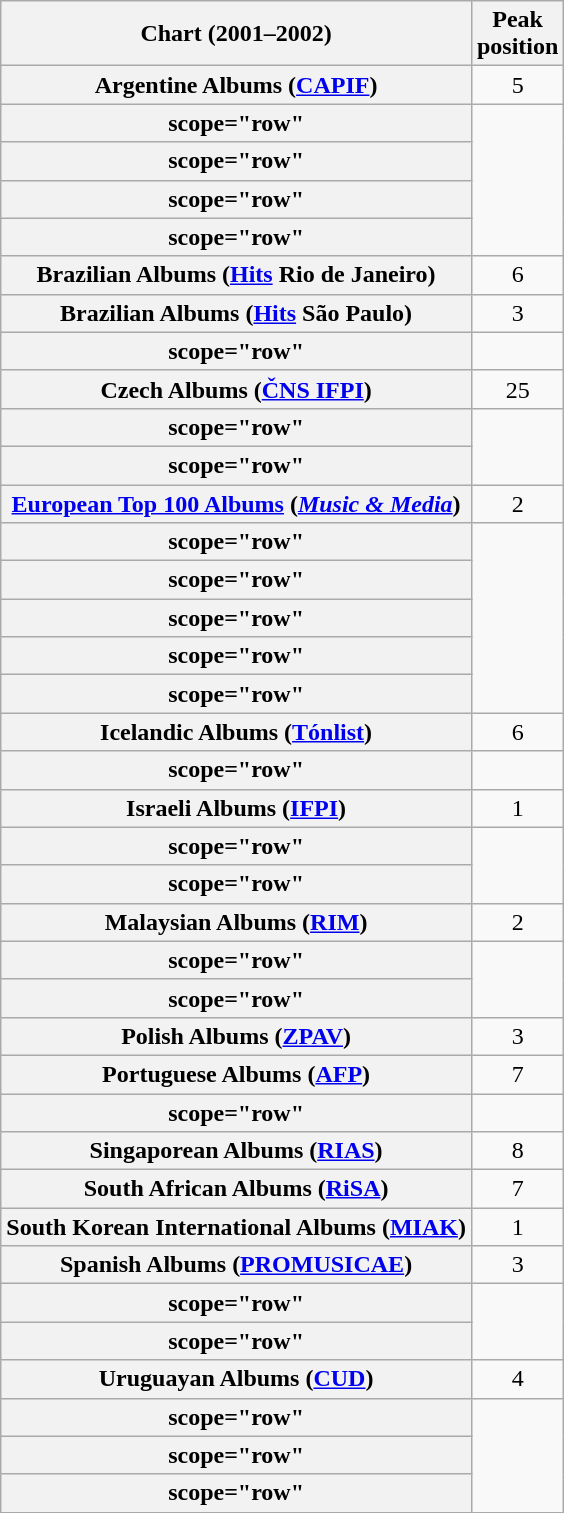<table class="wikitable sortable plainrowheaders" style="text-align:center">
<tr>
<th scope="col">Chart (2001–2002)</th>
<th scope="col">Peak<br>position</th>
</tr>
<tr>
<th scope="row">Argentine Albums (<a href='#'>CAPIF</a>)</th>
<td>5</td>
</tr>
<tr>
<th>scope="row"</th>
</tr>
<tr>
<th>scope="row"</th>
</tr>
<tr>
<th>scope="row"</th>
</tr>
<tr>
<th>scope="row"</th>
</tr>
<tr>
<th scope="row">Brazilian Albums (<a href='#'>Hits</a> Rio de Janeiro)</th>
<td>6</td>
</tr>
<tr>
<th scope="row">Brazilian Albums (<a href='#'>Hits</a> São Paulo)</th>
<td>3</td>
</tr>
<tr>
<th>scope="row"</th>
</tr>
<tr>
<th scope="row">Czech Albums (<a href='#'>ČNS IFPI</a>)</th>
<td>25</td>
</tr>
<tr>
<th>scope="row"</th>
</tr>
<tr>
<th>scope="row"</th>
</tr>
<tr>
<th scope="row"><a href='#'>European Top 100 Albums</a> (<em><a href='#'>Music & Media</a></em>)</th>
<td>2</td>
</tr>
<tr>
<th>scope="row"</th>
</tr>
<tr>
<th>scope="row"</th>
</tr>
<tr>
<th>scope="row"</th>
</tr>
<tr>
<th>scope="row"</th>
</tr>
<tr>
<th>scope="row"</th>
</tr>
<tr>
<th scope="row">Icelandic Albums (<a href='#'>Tónlist</a>)</th>
<td>6</td>
</tr>
<tr>
<th>scope="row"</th>
</tr>
<tr>
<th scope="row">Israeli Albums (<a href='#'>IFPI</a>)</th>
<td>1</td>
</tr>
<tr>
<th>scope="row"</th>
</tr>
<tr>
<th>scope="row"</th>
</tr>
<tr>
<th scope="row">Malaysian Albums (<a href='#'>RIM</a>)</th>
<td>2</td>
</tr>
<tr>
<th>scope="row"</th>
</tr>
<tr>
<th>scope="row"</th>
</tr>
<tr>
<th scope="row">Polish Albums (<a href='#'>ZPAV</a>)</th>
<td>3</td>
</tr>
<tr>
<th scope="row">Portuguese Albums (<a href='#'>AFP</a>)</th>
<td>7</td>
</tr>
<tr>
<th>scope="row"</th>
</tr>
<tr>
<th scope="row">Singaporean Albums (<a href='#'>RIAS</a>)</th>
<td>8</td>
</tr>
<tr>
<th scope="row">South African Albums (<a href='#'>RiSA</a>)</th>
<td>7</td>
</tr>
<tr>
<th scope="row">South Korean International Albums (<a href='#'>MIAK</a>)</th>
<td>1</td>
</tr>
<tr>
<th scope="row">Spanish Albums (<a href='#'>PROMUSICAE</a>)</th>
<td>3</td>
</tr>
<tr>
<th>scope="row"</th>
</tr>
<tr>
<th>scope="row"</th>
</tr>
<tr>
<th scope="row">Uruguayan Albums (<a href='#'>CUD</a>)</th>
<td>4</td>
</tr>
<tr>
<th>scope="row"</th>
</tr>
<tr>
<th>scope="row"</th>
</tr>
<tr>
<th>scope="row"</th>
</tr>
</table>
